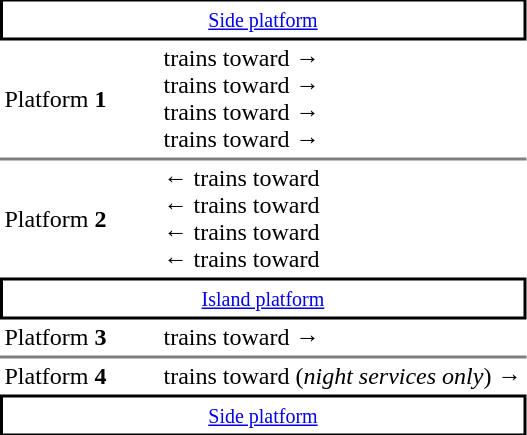<table border=0 cellspacing=0 cellpadding=3>
<tr>
<td style="border-top:solid 1-x black;border-top:solid 1px black;border-right:solid 2px black;border-left:solid 2px black;border-bottom:solid 2px black;text-align:center;" colspan=2><small><a href='#'>Side platform</a></small></td>
</tr>
<tr>
<td style="border-bottom:solid 1px gray;" width=100>Platform <strong>1</strong></td>
<td style="border-bottom:solid 1px gray;">  trains toward   →<br>  trains toward   →<br>  trains toward   →<br>  trains toward   →</td>
</tr>
<tr>
<td style="border-top:solid 1px gray;">Platform <strong>2</strong></td>
<td style="border-top:solid 1px gray;">←  trains toward  <br>←  trains toward  <br>←  trains toward  <br>←  trains toward  </td>
</tr>
<tr>
<td style="border-top:solid 2px black;border-right:solid 2px black;border-left:solid 2px black;border-bottom:solid 2px black;text-align:center;" colspan=2><small><a href='#'>Island platform</a></small></td>
</tr>
<tr>
<td style="border-bottom:solid 1px gray;">Platform <strong>3</strong></td>
<td style="border-bottom:solid 1px gray;">  trains toward   →</td>
</tr>
<tr>
<td style="border-top:solid 1px gray;">Platform <strong>4</strong></td>
<td style="border-top:solid 1px gray;">  trains toward   (<em>night services only</em>) →</td>
</tr>
<tr>
<td style="border-top:solid 2px black;border-right:solid 2px black;border-left:solid 2px black;border-bottom:solid 1px black;text-align:center;" colspan=2><small><a href='#'>Side platform</a></small></td>
</tr>
</table>
